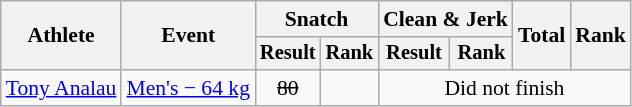<table class="wikitable" style="font-size:90%">
<tr>
<th rowspan="2">Athlete</th>
<th rowspan="2">Event</th>
<th colspan="2">Snatch</th>
<th colspan="2">Clean & Jerk</th>
<th rowspan="2">Total</th>
<th rowspan="2">Rank</th>
</tr>
<tr style="font-size:95%">
<th>Result</th>
<th>Rank</th>
<th>Result</th>
<th>Rank</th>
</tr>
<tr align=center>
<td align=left><a href='#'>Tony Analau</a></td>
<td align=left><a href='#'>Men's − 64 kg</a></td>
<td><s>80</s></td>
<td></td>
<td colspan=4>Did not finish</td>
</tr>
</table>
